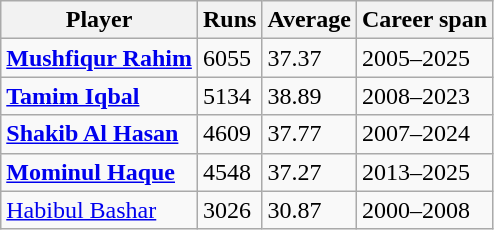<table class="wikitable">
<tr>
<th>Player</th>
<th>Runs</th>
<th>Average</th>
<th>Career span</th>
</tr>
<tr>
<td><strong><a href='#'>Mushfiqur Rahim</a></strong></td>
<td>6055</td>
<td>37.37</td>
<td>2005–2025</td>
</tr>
<tr>
<td><strong><a href='#'>Tamim Iqbal</a></strong></td>
<td>5134</td>
<td>38.89</td>
<td>2008–2023</td>
</tr>
<tr>
<td><strong><a href='#'>Shakib Al Hasan</a></strong></td>
<td>4609</td>
<td>37.77</td>
<td>2007–2024</td>
</tr>
<tr>
<td><strong><a href='#'>Mominul Haque</a></strong></td>
<td>4548</td>
<td>37.27</td>
<td>2013–2025</td>
</tr>
<tr>
<td><a href='#'>Habibul Bashar</a></td>
<td>3026</td>
<td>30.87</td>
<td>2000–2008</td>
</tr>
</table>
